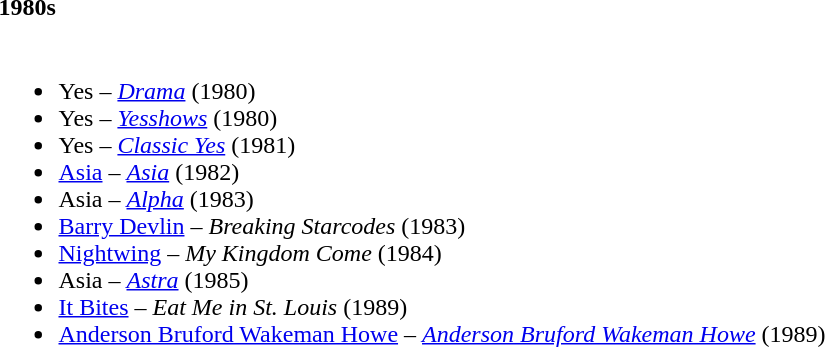<table class="collapsible collapsed" border="0" style="width:50%">
<tr>
<th style="width:50em; text-align:left"><strong>1980s</strong></th>
<th></th>
</tr>
<tr>
<td><br><ul><li>Yes – <em><a href='#'>Drama</a></em> (1980)</li><li>Yes – <em><a href='#'>Yesshows</a></em> (1980)</li><li>Yes – <em><a href='#'>Classic Yes</a></em> (1981)</li><li><a href='#'>Asia</a> – <em><a href='#'>Asia</a></em> (1982)</li><li>Asia – <em><a href='#'>Alpha</a></em> (1983)</li><li><a href='#'>Barry Devlin</a> – <em>Breaking Starcodes</em> (1983)</li><li><a href='#'>Nightwing</a> – <em>My Kingdom Come</em> (1984)</li><li>Asia – <em><a href='#'>Astra</a></em> (1985)</li><li><a href='#'>It Bites</a> – <em>Eat Me in St. Louis</em> (1989)</li><li><a href='#'>Anderson Bruford Wakeman Howe</a> – <em><a href='#'>Anderson Bruford Wakeman Howe</a></em> (1989)</li></ul></td>
</tr>
</table>
